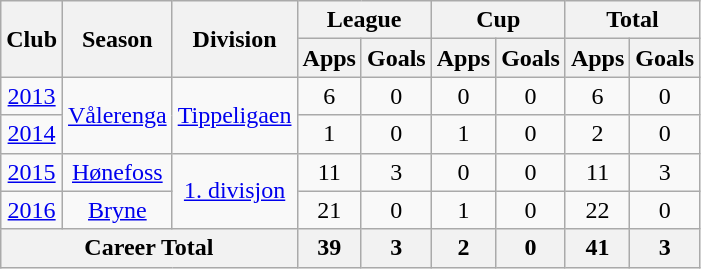<table class="wikitable" style="text-align: center;">
<tr>
<th rowspan="2">Club</th>
<th rowspan="2">Season</th>
<th rowspan="2">Division</th>
<th colspan="2">League</th>
<th colspan="2">Cup</th>
<th colspan="2">Total</th>
</tr>
<tr>
<th>Apps</th>
<th>Goals</th>
<th>Apps</th>
<th>Goals</th>
<th>Apps</th>
<th>Goals</th>
</tr>
<tr>
<td><a href='#'>2013</a></td>
<td rowspan="2" valign="center"><a href='#'>Vålerenga</a></td>
<td rowspan="2" valign="center"><a href='#'>Tippeligaen</a></td>
<td>6</td>
<td>0</td>
<td>0</td>
<td>0</td>
<td>6</td>
<td>0</td>
</tr>
<tr>
<td><a href='#'>2014</a></td>
<td>1</td>
<td>0</td>
<td>1</td>
<td>0</td>
<td>2</td>
<td>0</td>
</tr>
<tr>
<td><a href='#'>2015</a></td>
<td><a href='#'>Hønefoss</a></td>
<td rowspan="2" valign="center"><a href='#'>1. divisjon</a></td>
<td>11</td>
<td>3</td>
<td>0</td>
<td>0</td>
<td>11</td>
<td>3</td>
</tr>
<tr>
<td><a href='#'>2016</a></td>
<td><a href='#'>Bryne</a></td>
<td>21</td>
<td>0</td>
<td>1</td>
<td>0</td>
<td>22</td>
<td>0</td>
</tr>
<tr>
<th colspan="3">Career Total</th>
<th>39</th>
<th>3</th>
<th>2</th>
<th>0</th>
<th>41</th>
<th>3</th>
</tr>
</table>
